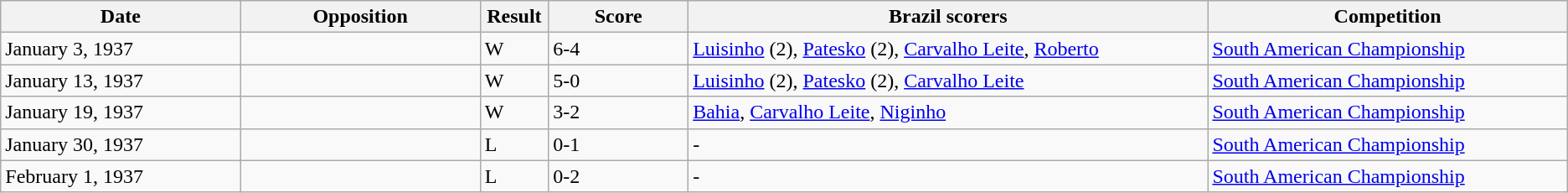<table class="wikitable" style="text-align: left;">
<tr>
<th width=12%>Date</th>
<th width=12%>Opposition</th>
<th width=1%>Result</th>
<th width=7%>Score</th>
<th width=26%>Brazil scorers</th>
<th width=18%>Competition</th>
</tr>
<tr>
<td>January 3, 1937</td>
<td></td>
<td>W</td>
<td>6-4</td>
<td><a href='#'>Luisinho</a> (2), <a href='#'>Patesko</a> (2), <a href='#'>Carvalho Leite</a>, <a href='#'>Roberto</a></td>
<td><a href='#'>South American Championship</a></td>
</tr>
<tr>
<td>January 13, 1937</td>
<td></td>
<td>W</td>
<td>5-0</td>
<td><a href='#'>Luisinho</a> (2), <a href='#'>Patesko</a> (2), <a href='#'>Carvalho Leite</a></td>
<td><a href='#'>South American Championship</a></td>
</tr>
<tr>
<td>January 19, 1937</td>
<td></td>
<td>W</td>
<td>3-2</td>
<td><a href='#'>Bahia</a>, <a href='#'>Carvalho Leite</a>, <a href='#'>Niginho</a></td>
<td><a href='#'>South American Championship</a></td>
</tr>
<tr>
<td>January 30, 1937</td>
<td></td>
<td>L</td>
<td>0-1</td>
<td>-</td>
<td><a href='#'>South American Championship</a></td>
</tr>
<tr>
<td>February 1, 1937</td>
<td></td>
<td>L</td>
<td>0-2</td>
<td>-</td>
<td><a href='#'>South American Championship</a></td>
</tr>
</table>
